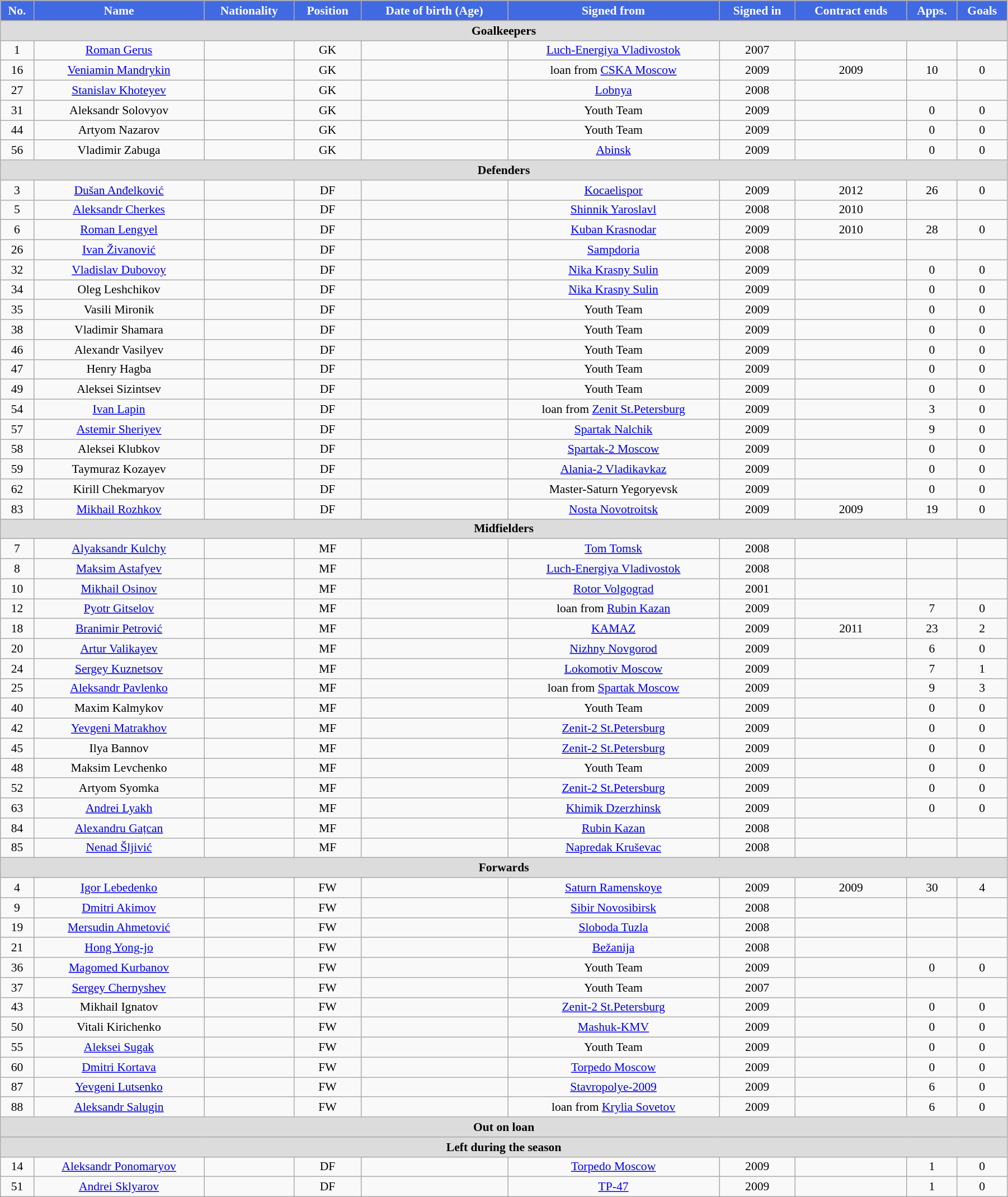<table class="wikitable"  style="text-align:center; font-size:90%; width:95%;">
<tr>
<th style="background:#4169E1; color:white; text-align:center;">No.</th>
<th style="background:#4169E1; color:white; text-align:center;">Name</th>
<th style="background:#4169E1; color:white; text-align:center;">Nationality</th>
<th style="background:#4169E1; color:white; text-align:center;">Position</th>
<th style="background:#4169E1; color:white; text-align:center;">Date of birth (Age)</th>
<th style="background:#4169E1; color:white; text-align:center;">Signed from</th>
<th style="background:#4169E1; color:white; text-align:center;">Signed in</th>
<th style="background:#4169E1; color:white; text-align:center;">Contract ends</th>
<th style="background:#4169E1; color:white; text-align:center;">Apps.</th>
<th style="background:#4169E1; color:white; text-align:center;">Goals</th>
</tr>
<tr>
<th colspan="11"  style="background:#dcdcdc; text-align:center;">Goalkeepers</th>
</tr>
<tr>
<td>1</td>
<td><a href='#'>Roman Gerus</a></td>
<td></td>
<td>GK</td>
<td></td>
<td><a href='#'>Luch-Energiya Vladivostok</a></td>
<td>2007</td>
<td></td>
<td></td>
<td></td>
</tr>
<tr>
<td>16</td>
<td><a href='#'>Veniamin Mandrykin</a></td>
<td></td>
<td>GK</td>
<td></td>
<td>loan from <a href='#'>CSKA Moscow</a></td>
<td>2009</td>
<td>2009</td>
<td>10</td>
<td>0</td>
</tr>
<tr>
<td>27</td>
<td><a href='#'>Stanislav Khoteyev</a></td>
<td></td>
<td>GK</td>
<td></td>
<td><a href='#'>Lobnya</a></td>
<td>2008</td>
<td></td>
<td></td>
<td></td>
</tr>
<tr>
<td>31</td>
<td>Aleksandr Solovyov</td>
<td></td>
<td>GK</td>
<td></td>
<td>Youth Team</td>
<td>2009</td>
<td></td>
<td>0</td>
<td>0</td>
</tr>
<tr>
<td>44</td>
<td>Artyom Nazarov</td>
<td></td>
<td>GK</td>
<td></td>
<td>Youth Team</td>
<td>2009</td>
<td></td>
<td>0</td>
<td>0</td>
</tr>
<tr>
<td>56</td>
<td>Vladimir Zabuga</td>
<td></td>
<td>GK</td>
<td></td>
<td><a href='#'>Abinsk</a></td>
<td>2009</td>
<td></td>
<td>0</td>
<td>0</td>
</tr>
<tr>
<th colspan="11"  style="background:#dcdcdc; text-align:center;">Defenders</th>
</tr>
<tr>
<td>3</td>
<td><a href='#'>Dušan Anđelković</a></td>
<td></td>
<td>DF</td>
<td></td>
<td><a href='#'>Kocaelispor</a></td>
<td>2009</td>
<td>2012</td>
<td>26</td>
<td>0</td>
</tr>
<tr>
<td>5</td>
<td><a href='#'>Aleksandr Cherkes</a></td>
<td></td>
<td>DF</td>
<td></td>
<td><a href='#'>Shinnik Yaroslavl</a></td>
<td>2008</td>
<td>2010</td>
<td></td>
<td></td>
</tr>
<tr>
<td>6</td>
<td><a href='#'>Roman Lengyel</a></td>
<td></td>
<td>DF</td>
<td></td>
<td><a href='#'>Kuban Krasnodar</a></td>
<td>2009</td>
<td>2010</td>
<td>28</td>
<td>0</td>
</tr>
<tr>
<td>26</td>
<td><a href='#'>Ivan Živanović</a></td>
<td></td>
<td>DF</td>
<td></td>
<td><a href='#'>Sampdoria</a></td>
<td>2008</td>
<td></td>
<td></td>
<td></td>
</tr>
<tr>
<td>32</td>
<td><a href='#'>Vladislav Dubovoy</a></td>
<td></td>
<td>DF</td>
<td></td>
<td><a href='#'>Nika Krasny Sulin</a></td>
<td>2009</td>
<td></td>
<td>0</td>
<td>0</td>
</tr>
<tr>
<td>34</td>
<td>Oleg Leshchikov</td>
<td></td>
<td>DF</td>
<td></td>
<td><a href='#'>Nika Krasny Sulin</a></td>
<td>2009</td>
<td></td>
<td>0</td>
<td>0</td>
</tr>
<tr>
<td>35</td>
<td>Vasili Mironik</td>
<td></td>
<td>DF</td>
<td></td>
<td>Youth Team</td>
<td>2009</td>
<td></td>
<td>0</td>
<td>0</td>
</tr>
<tr>
<td>38</td>
<td>Vladimir Shamara</td>
<td></td>
<td>DF</td>
<td></td>
<td>Youth Team</td>
<td>2009</td>
<td></td>
<td>0</td>
<td>0</td>
</tr>
<tr>
<td>46</td>
<td>Alexandr Vasilyev</td>
<td></td>
<td>DF</td>
<td></td>
<td>Youth Team</td>
<td>2009</td>
<td></td>
<td>0</td>
<td>0</td>
</tr>
<tr>
<td>47</td>
<td>Henry Hagba</td>
<td></td>
<td>DF</td>
<td></td>
<td>Youth Team</td>
<td>2009</td>
<td></td>
<td>0</td>
<td>0</td>
</tr>
<tr>
<td>49</td>
<td>Aleksei Sizintsev</td>
<td></td>
<td>DF</td>
<td></td>
<td>Youth Team</td>
<td>2009</td>
<td></td>
<td>0</td>
<td>0</td>
</tr>
<tr>
<td>54</td>
<td><a href='#'>Ivan Lapin</a></td>
<td></td>
<td>DF</td>
<td></td>
<td>loan from <a href='#'>Zenit St.Petersburg</a></td>
<td>2009</td>
<td></td>
<td>3</td>
<td>0</td>
</tr>
<tr>
<td>57</td>
<td><a href='#'>Astemir Sheriyev</a></td>
<td></td>
<td>DF</td>
<td></td>
<td><a href='#'>Spartak Nalchik</a></td>
<td>2009</td>
<td></td>
<td>9</td>
<td>0</td>
</tr>
<tr>
<td>58</td>
<td>Aleksei Klubkov</td>
<td></td>
<td>DF</td>
<td></td>
<td><a href='#'>Spartak-2 Moscow</a></td>
<td>2009</td>
<td></td>
<td>0</td>
<td>0</td>
</tr>
<tr>
<td>59</td>
<td>Taymuraz Kozayev</td>
<td></td>
<td>DF</td>
<td></td>
<td><a href='#'>Alania-2 Vladikavkaz</a></td>
<td>2009</td>
<td></td>
<td>0</td>
<td>0</td>
</tr>
<tr>
<td>62</td>
<td>Kirill Chekmaryov</td>
<td></td>
<td>DF</td>
<td></td>
<td>Master-Saturn Yegoryevsk</td>
<td>2009</td>
<td></td>
<td>0</td>
<td>0</td>
</tr>
<tr>
<td>83</td>
<td><a href='#'>Mikhail Rozhkov</a></td>
<td></td>
<td>DF</td>
<td></td>
<td><a href='#'>Nosta Novotroitsk</a></td>
<td>2009</td>
<td>2009</td>
<td>19</td>
<td>0</td>
</tr>
<tr>
<th colspan="11"  style="background:#dcdcdc; text-align:center;">Midfielders</th>
</tr>
<tr>
<td>7</td>
<td><a href='#'>Alyaksandr Kulchy</a></td>
<td></td>
<td>MF</td>
<td></td>
<td><a href='#'>Tom Tomsk</a></td>
<td>2008</td>
<td></td>
<td></td>
<td></td>
</tr>
<tr>
<td>8</td>
<td><a href='#'>Maksim Astafyev</a></td>
<td></td>
<td>MF</td>
<td></td>
<td><a href='#'>Luch-Energiya Vladivostok</a></td>
<td>2008</td>
<td></td>
<td></td>
<td></td>
</tr>
<tr>
<td>10</td>
<td><a href='#'>Mikhail Osinov</a></td>
<td></td>
<td>MF</td>
<td></td>
<td><a href='#'>Rotor Volgograd</a></td>
<td>2001</td>
<td></td>
<td></td>
<td></td>
</tr>
<tr>
<td>12</td>
<td><a href='#'>Pyotr Gitselov</a></td>
<td></td>
<td>MF</td>
<td></td>
<td>loan from <a href='#'>Rubin Kazan</a></td>
<td>2009</td>
<td></td>
<td>7</td>
<td>0</td>
</tr>
<tr>
<td>18</td>
<td><a href='#'>Branimir Petrović</a></td>
<td></td>
<td>MF</td>
<td></td>
<td><a href='#'>KAMAZ</a></td>
<td>2009</td>
<td>2011</td>
<td>23</td>
<td>2</td>
</tr>
<tr>
<td>20</td>
<td><a href='#'>Artur Valikayev</a></td>
<td></td>
<td>MF</td>
<td></td>
<td><a href='#'>Nizhny Novgorod</a></td>
<td>2009</td>
<td></td>
<td>6</td>
<td>0</td>
</tr>
<tr>
<td>24</td>
<td><a href='#'>Sergey Kuznetsov</a></td>
<td></td>
<td>MF</td>
<td></td>
<td><a href='#'>Lokomotiv Moscow</a></td>
<td>2009</td>
<td></td>
<td>7</td>
<td>1</td>
</tr>
<tr>
<td>25</td>
<td><a href='#'>Aleksandr Pavlenko</a></td>
<td></td>
<td>MF</td>
<td></td>
<td>loan from <a href='#'>Spartak Moscow</a></td>
<td>2009</td>
<td></td>
<td>9</td>
<td>3</td>
</tr>
<tr>
<td>40</td>
<td>Maxim Kalmykov</td>
<td></td>
<td>MF</td>
<td></td>
<td>Youth Team</td>
<td>2009</td>
<td></td>
<td>0</td>
<td>0</td>
</tr>
<tr>
<td>42</td>
<td><a href='#'>Yevgeni Matrakhov</a></td>
<td></td>
<td>MF</td>
<td></td>
<td><a href='#'>Zenit-2 St.Petersburg</a></td>
<td>2009</td>
<td></td>
<td>0</td>
<td>0</td>
</tr>
<tr>
<td>45</td>
<td>Ilya Bannov</td>
<td></td>
<td>MF</td>
<td></td>
<td><a href='#'>Zenit-2 St.Petersburg</a></td>
<td>2009</td>
<td></td>
<td>0</td>
<td>0</td>
</tr>
<tr>
<td>48</td>
<td>Maksim Levchenko</td>
<td></td>
<td>MF</td>
<td></td>
<td>Youth Team</td>
<td>2009</td>
<td></td>
<td>0</td>
<td>0</td>
</tr>
<tr>
<td>52</td>
<td>Artyom Syomka</td>
<td></td>
<td>MF</td>
<td></td>
<td><a href='#'>Zenit-2 St.Petersburg</a></td>
<td>2009</td>
<td></td>
<td>0</td>
<td>0</td>
</tr>
<tr>
<td>63</td>
<td><a href='#'>Andrei Lyakh</a></td>
<td></td>
<td>MF</td>
<td></td>
<td><a href='#'>Khimik Dzerzhinsk</a></td>
<td>2009</td>
<td></td>
<td>0</td>
<td>0</td>
</tr>
<tr>
<td>84</td>
<td><a href='#'>Alexandru Gațcan</a></td>
<td></td>
<td>MF</td>
<td></td>
<td><a href='#'>Rubin Kazan</a></td>
<td>2008</td>
<td></td>
<td></td>
<td></td>
</tr>
<tr>
<td>85</td>
<td><a href='#'>Nenad Šljivić</a></td>
<td></td>
<td>MF</td>
<td></td>
<td><a href='#'>Napredak Kruševac</a></td>
<td>2008</td>
<td></td>
<td></td>
<td></td>
</tr>
<tr>
<th colspan="11"  style="background:#dcdcdc; text-align:center;">Forwards</th>
</tr>
<tr>
<td>4</td>
<td><a href='#'>Igor Lebedenko</a></td>
<td></td>
<td>FW</td>
<td></td>
<td><a href='#'>Saturn Ramenskoye</a></td>
<td>2009</td>
<td>2009</td>
<td>30</td>
<td>4</td>
</tr>
<tr>
<td>9</td>
<td><a href='#'>Dmitri Akimov</a></td>
<td></td>
<td>FW</td>
<td></td>
<td><a href='#'>Sibir Novosibirsk</a></td>
<td>2008</td>
<td></td>
<td></td>
<td></td>
</tr>
<tr>
<td>19</td>
<td><a href='#'>Mersudin Ahmetović</a></td>
<td></td>
<td>FW</td>
<td></td>
<td><a href='#'>Sloboda Tuzla</a></td>
<td>2008</td>
<td></td>
<td></td>
<td></td>
</tr>
<tr>
<td>21</td>
<td><a href='#'>Hong Yong-jo</a></td>
<td></td>
<td>FW</td>
<td></td>
<td><a href='#'>Bežanija</a></td>
<td>2008</td>
<td></td>
<td></td>
<td></td>
</tr>
<tr>
<td>36</td>
<td><a href='#'>Magomed Kurbanov</a></td>
<td></td>
<td>FW</td>
<td></td>
<td>Youth Team</td>
<td>2009</td>
<td></td>
<td>0</td>
<td>0</td>
</tr>
<tr>
<td>37</td>
<td><a href='#'>Sergey Chernyshev</a></td>
<td></td>
<td>FW</td>
<td></td>
<td>Youth Team</td>
<td>2007</td>
<td></td>
<td></td>
<td></td>
</tr>
<tr>
<td>43</td>
<td>Mikhail Ignatov</td>
<td></td>
<td>FW</td>
<td></td>
<td><a href='#'>Zenit-2 St.Petersburg</a></td>
<td>2009</td>
<td></td>
<td>0</td>
<td>0</td>
</tr>
<tr>
<td>50</td>
<td>Vitali Kirichenko</td>
<td></td>
<td>FW</td>
<td></td>
<td><a href='#'>Mashuk-KMV</a></td>
<td>2009</td>
<td></td>
<td>0</td>
<td>0</td>
</tr>
<tr>
<td>55</td>
<td><a href='#'>Aleksei Sugak</a></td>
<td></td>
<td>FW</td>
<td></td>
<td>Youth Team</td>
<td>2009</td>
<td></td>
<td>0</td>
<td>0</td>
</tr>
<tr>
<td>60</td>
<td><a href='#'>Dmitri Kortava</a></td>
<td></td>
<td>FW</td>
<td></td>
<td><a href='#'>Torpedo Moscow</a></td>
<td>2009</td>
<td></td>
<td>0</td>
<td>0</td>
</tr>
<tr>
<td>87</td>
<td><a href='#'>Yevgeni Lutsenko</a></td>
<td></td>
<td>FW</td>
<td></td>
<td><a href='#'>Stavropolye-2009</a></td>
<td>2009</td>
<td></td>
<td>6</td>
<td>0</td>
</tr>
<tr>
<td>88</td>
<td><a href='#'>Aleksandr Salugin</a></td>
<td></td>
<td>FW</td>
<td></td>
<td>loan from <a href='#'>Krylia Sovetov</a></td>
<td>2009</td>
<td></td>
<td>6</td>
<td>0</td>
</tr>
<tr>
<th colspan="11"  style="background:#dcdcdc; text-align:center;">Out on loan</th>
</tr>
<tr>
<th colspan="11"  style="background:#dcdcdc; text-align:center;">Left during the season</th>
</tr>
<tr>
<td>14</td>
<td><a href='#'>Aleksandr Ponomaryov</a></td>
<td></td>
<td>DF</td>
<td></td>
<td><a href='#'>Torpedo Moscow</a></td>
<td>2009</td>
<td></td>
<td>1</td>
<td>0</td>
</tr>
<tr>
<td>51</td>
<td><a href='#'>Andrei Sklyarov</a></td>
<td></td>
<td>DF</td>
<td></td>
<td><a href='#'>TP-47</a></td>
<td>2009</td>
<td></td>
<td>1</td>
<td>0</td>
</tr>
</table>
